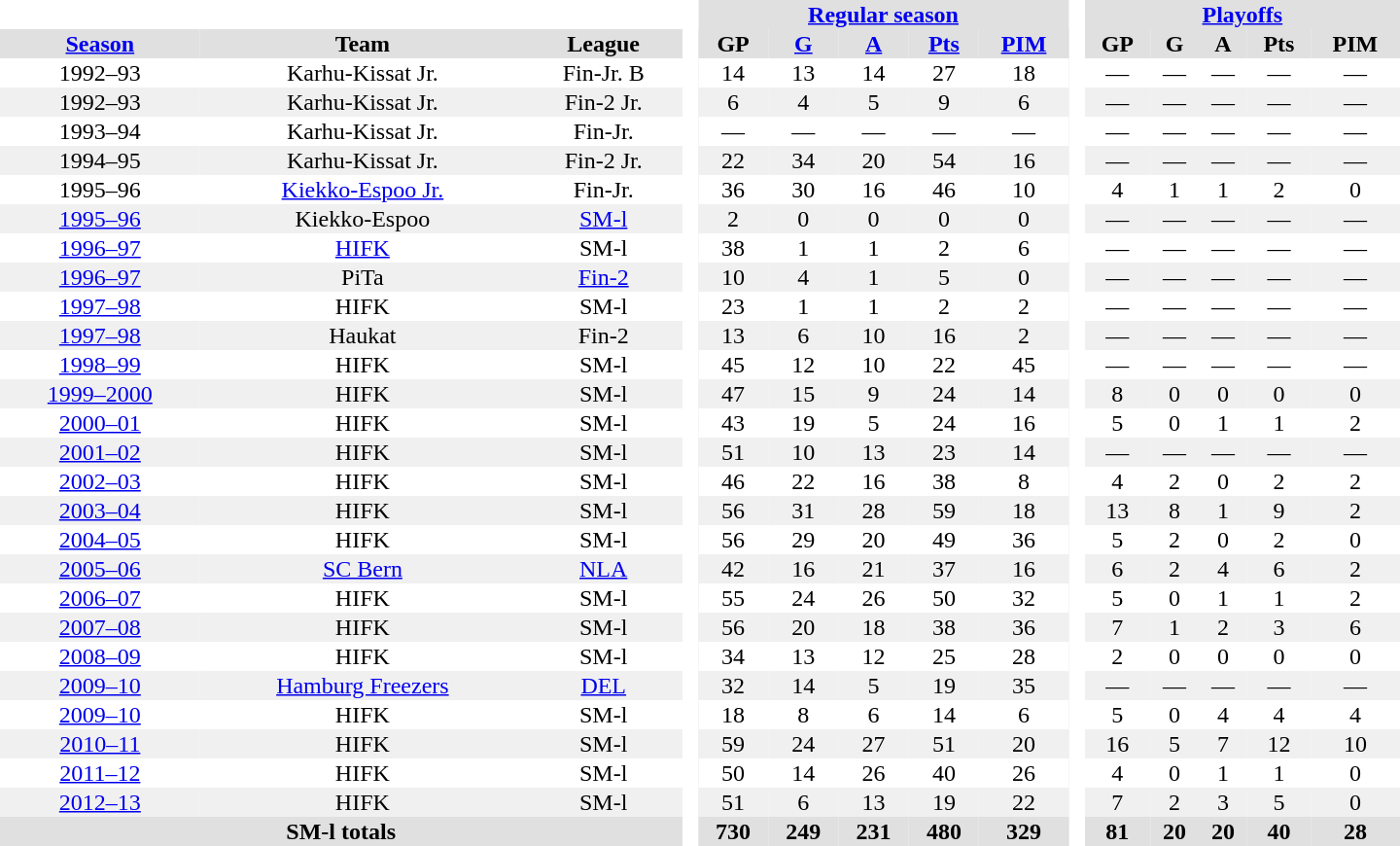<table border="0" cellpadding="1" cellspacing="0" style="text-align:center; width:60em">
<tr bgcolor="#e0e0e0">
<th colspan="3" bgcolor="#ffffff"> </th>
<th rowspan="99" bgcolor="#ffffff"> </th>
<th colspan="5"><a href='#'>Regular season</a></th>
<th rowspan="99" bgcolor="#ffffff"> </th>
<th colspan="5"><a href='#'>Playoffs</a></th>
</tr>
<tr bgcolor="#e0e0e0">
<th><a href='#'>Season</a></th>
<th>Team</th>
<th>League</th>
<th>GP</th>
<th><a href='#'>G</a></th>
<th><a href='#'>A</a></th>
<th><a href='#'>Pts</a></th>
<th><a href='#'>PIM</a></th>
<th>GP</th>
<th>G</th>
<th>A</th>
<th>Pts</th>
<th>PIM</th>
</tr>
<tr>
<td>1992–93</td>
<td>Karhu-Kissat Jr.</td>
<td>Fin-Jr. B</td>
<td>14</td>
<td>13</td>
<td>14</td>
<td>27</td>
<td>18</td>
<td>—</td>
<td>—</td>
<td>—</td>
<td>—</td>
<td>—</td>
</tr>
<tr bgcolor="#f0f0f0">
<td>1992–93</td>
<td>Karhu-Kissat Jr.</td>
<td>Fin-2 Jr.</td>
<td>6</td>
<td>4</td>
<td>5</td>
<td>9</td>
<td>6</td>
<td>—</td>
<td>—</td>
<td>—</td>
<td>—</td>
<td>—</td>
</tr>
<tr>
<td>1993–94</td>
<td>Karhu-Kissat Jr.</td>
<td>Fin-Jr.</td>
<td>—</td>
<td>—</td>
<td>—</td>
<td>—</td>
<td>—</td>
<td>—</td>
<td>—</td>
<td>—</td>
<td>—</td>
<td>—</td>
</tr>
<tr bgcolor="#f0f0f0">
<td>1994–95</td>
<td>Karhu-Kissat Jr.</td>
<td>Fin-2 Jr.</td>
<td>22</td>
<td>34</td>
<td>20</td>
<td>54</td>
<td>16</td>
<td>—</td>
<td>—</td>
<td>—</td>
<td>—</td>
<td>—</td>
</tr>
<tr>
<td>1995–96</td>
<td><a href='#'>Kiekko-Espoo Jr.</a></td>
<td>Fin-Jr.</td>
<td>36</td>
<td>30</td>
<td>16</td>
<td>46</td>
<td>10</td>
<td>4</td>
<td>1</td>
<td>1</td>
<td>2</td>
<td>0</td>
</tr>
<tr bgcolor="#f0f0f0">
<td><a href='#'>1995–96</a></td>
<td>Kiekko-Espoo</td>
<td><a href='#'>SM-l</a></td>
<td>2</td>
<td>0</td>
<td>0</td>
<td>0</td>
<td>0</td>
<td>—</td>
<td>—</td>
<td>—</td>
<td>—</td>
<td>—</td>
</tr>
<tr>
<td><a href='#'>1996–97</a></td>
<td><a href='#'>HIFK</a></td>
<td>SM-l</td>
<td>38</td>
<td>1</td>
<td>1</td>
<td>2</td>
<td>6</td>
<td>—</td>
<td>—</td>
<td>—</td>
<td>—</td>
<td>—</td>
</tr>
<tr bgcolor="#f0f0f0">
<td><a href='#'>1996–97</a></td>
<td>PiTa</td>
<td><a href='#'>Fin-2</a></td>
<td>10</td>
<td>4</td>
<td>1</td>
<td>5</td>
<td>0</td>
<td>—</td>
<td>—</td>
<td>—</td>
<td>—</td>
<td>—</td>
</tr>
<tr>
<td><a href='#'>1997–98</a></td>
<td>HIFK</td>
<td>SM-l</td>
<td>23</td>
<td>1</td>
<td>1</td>
<td>2</td>
<td>2</td>
<td>—</td>
<td>—</td>
<td>—</td>
<td>—</td>
<td>—</td>
</tr>
<tr bgcolor="#f0f0f0">
<td><a href='#'>1997–98</a></td>
<td>Haukat</td>
<td>Fin-2</td>
<td>13</td>
<td>6</td>
<td>10</td>
<td>16</td>
<td>2</td>
<td>—</td>
<td>—</td>
<td>—</td>
<td>—</td>
<td>—</td>
</tr>
<tr>
<td><a href='#'>1998–99</a></td>
<td>HIFK</td>
<td>SM-l</td>
<td>45</td>
<td>12</td>
<td>10</td>
<td>22</td>
<td>45</td>
<td>—</td>
<td>—</td>
<td>—</td>
<td>—</td>
<td>—</td>
</tr>
<tr bgcolor="#f0f0f0">
<td><a href='#'>1999–2000</a></td>
<td>HIFK</td>
<td>SM-l</td>
<td>47</td>
<td>15</td>
<td>9</td>
<td>24</td>
<td>14</td>
<td>8</td>
<td>0</td>
<td>0</td>
<td>0</td>
<td>0</td>
</tr>
<tr>
<td><a href='#'>2000–01</a></td>
<td>HIFK</td>
<td>SM-l</td>
<td>43</td>
<td>19</td>
<td>5</td>
<td>24</td>
<td>16</td>
<td>5</td>
<td>0</td>
<td>1</td>
<td>1</td>
<td>2</td>
</tr>
<tr bgcolor="#f0f0f0">
<td><a href='#'>2001–02</a></td>
<td>HIFK</td>
<td>SM-l</td>
<td>51</td>
<td>10</td>
<td>13</td>
<td>23</td>
<td>14</td>
<td>—</td>
<td>—</td>
<td>—</td>
<td>—</td>
<td>—</td>
</tr>
<tr>
<td><a href='#'>2002–03</a></td>
<td>HIFK</td>
<td>SM-l</td>
<td>46</td>
<td>22</td>
<td>16</td>
<td>38</td>
<td>8</td>
<td>4</td>
<td>2</td>
<td>0</td>
<td>2</td>
<td>2</td>
</tr>
<tr bgcolor="#f0f0f0">
<td><a href='#'>2003–04</a></td>
<td>HIFK</td>
<td>SM-l</td>
<td>56</td>
<td>31</td>
<td>28</td>
<td>59</td>
<td>18</td>
<td>13</td>
<td>8</td>
<td>1</td>
<td>9</td>
<td>2</td>
</tr>
<tr>
<td><a href='#'>2004–05</a></td>
<td>HIFK</td>
<td>SM-l</td>
<td>56</td>
<td>29</td>
<td>20</td>
<td>49</td>
<td>36</td>
<td>5</td>
<td>2</td>
<td>0</td>
<td>2</td>
<td>0</td>
</tr>
<tr bgcolor="#f0f0f0">
<td><a href='#'>2005–06</a></td>
<td><a href='#'>SC Bern</a></td>
<td><a href='#'>NLA</a></td>
<td>42</td>
<td>16</td>
<td>21</td>
<td>37</td>
<td>16</td>
<td>6</td>
<td>2</td>
<td>4</td>
<td>6</td>
<td>2</td>
</tr>
<tr>
<td><a href='#'>2006–07</a></td>
<td>HIFK</td>
<td>SM-l</td>
<td>55</td>
<td>24</td>
<td>26</td>
<td>50</td>
<td>32</td>
<td>5</td>
<td>0</td>
<td>1</td>
<td>1</td>
<td>2</td>
</tr>
<tr bgcolor="#f0f0f0">
<td><a href='#'>2007–08</a></td>
<td>HIFK</td>
<td>SM-l</td>
<td>56</td>
<td>20</td>
<td>18</td>
<td>38</td>
<td>36</td>
<td>7</td>
<td>1</td>
<td>2</td>
<td>3</td>
<td>6</td>
</tr>
<tr>
<td><a href='#'>2008–09</a></td>
<td>HIFK</td>
<td>SM-l</td>
<td>34</td>
<td>13</td>
<td>12</td>
<td>25</td>
<td>28</td>
<td>2</td>
<td>0</td>
<td>0</td>
<td>0</td>
<td>0</td>
</tr>
<tr bgcolor="#f0f0f0">
<td><a href='#'>2009–10</a></td>
<td><a href='#'>Hamburg Freezers</a></td>
<td><a href='#'>DEL</a></td>
<td>32</td>
<td>14</td>
<td>5</td>
<td>19</td>
<td>35</td>
<td>—</td>
<td>—</td>
<td>—</td>
<td>—</td>
<td>—</td>
</tr>
<tr>
<td><a href='#'>2009–10</a></td>
<td>HIFK</td>
<td>SM-l</td>
<td>18</td>
<td>8</td>
<td>6</td>
<td>14</td>
<td>6</td>
<td>5</td>
<td>0</td>
<td>4</td>
<td>4</td>
<td>4</td>
</tr>
<tr bgcolor="#f0f0f0">
<td><a href='#'>2010–11</a></td>
<td>HIFK</td>
<td>SM-l</td>
<td>59</td>
<td>24</td>
<td>27</td>
<td>51</td>
<td>20</td>
<td>16</td>
<td>5</td>
<td>7</td>
<td>12</td>
<td>10</td>
</tr>
<tr>
<td><a href='#'>2011–12</a></td>
<td>HIFK</td>
<td>SM-l</td>
<td>50</td>
<td>14</td>
<td>26</td>
<td>40</td>
<td>26</td>
<td>4</td>
<td>0</td>
<td>1</td>
<td>1</td>
<td>0</td>
</tr>
<tr bgcolor="#f0f0f0">
<td><a href='#'>2012–13</a></td>
<td>HIFK</td>
<td>SM-l</td>
<td>51</td>
<td>6</td>
<td>13</td>
<td>19</td>
<td>22</td>
<td>7</td>
<td>2</td>
<td>3</td>
<td>5</td>
<td>0</td>
</tr>
<tr bgcolor="#e0e0e0">
<th colspan="3">SM-l totals</th>
<th>730</th>
<th>249</th>
<th>231</th>
<th>480</th>
<th>329</th>
<th>81</th>
<th>20</th>
<th>20</th>
<th>40</th>
<th>28</th>
</tr>
</table>
